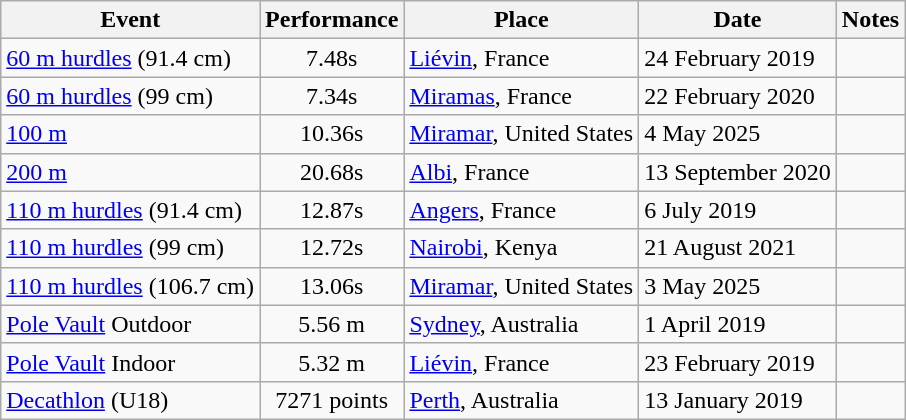<table class="wikitable">
<tr>
<th scope=col>Event</th>
<th scope=col>Performance</th>
<th scope=col>Place</th>
<th scope=col>Date</th>
<th scope=col>Notes</th>
</tr>
<tr>
<td><a href='#'>60 m hurdles</a> (91.4 cm)</td>
<td align="center">7.48s</td>
<td><a href='#'>Liévin</a>, France</td>
<td>24 February 2019</td>
<td></td>
</tr>
<tr>
<td><a href='#'>60 m hurdles</a> (99 cm)</td>
<td align="center">7.34s</td>
<td><a href='#'>Miramas</a>, France</td>
<td>22 February 2020</td>
<td></td>
</tr>
<tr>
<td><a href='#'>100 m</a></td>
<td align="center">10.36s</td>
<td><a href='#'>Miramar</a>, United States</td>
<td>4 May 2025</td>
<td></td>
</tr>
<tr>
<td><a href='#'>200 m</a></td>
<td align="center">20.68s</td>
<td><a href='#'>Albi</a>, France</td>
<td>13 September 2020</td>
<td></td>
</tr>
<tr>
<td><a href='#'>110 m hurdles</a> (91.4 cm)</td>
<td align="center">12.87s</td>
<td><a href='#'>Angers</a>, France</td>
<td>6 July 2019</td>
<td></td>
</tr>
<tr>
<td><a href='#'>110 m hurdles</a> (99 cm)</td>
<td align="center">12.72s</td>
<td><a href='#'>Nairobi</a>, Kenya</td>
<td>21 August 2021</td>
<td></td>
</tr>
<tr>
<td><a href='#'>110 m hurdles</a> (106.7 cm)</td>
<td align="center">13.06s</td>
<td><a href='#'>Miramar</a>, United States</td>
<td>3 May 2025</td>
<td></td>
</tr>
<tr>
<td><a href='#'>Pole Vault</a> Outdoor</td>
<td align="center">5.56 m</td>
<td><a href='#'>Sydney</a>, Australia</td>
<td>1 April 2019</td>
<td></td>
</tr>
<tr>
<td><a href='#'>Pole Vault</a> Indoor</td>
<td align="center">5.32 m</td>
<td><a href='#'>Liévin</a>, France</td>
<td>23 February 2019</td>
<td></td>
</tr>
<tr>
<td><a href='#'>Decathlon</a> (U18)</td>
<td align="center">7271 points</td>
<td><a href='#'>Perth</a>, Australia</td>
<td>13 January 2019</td>
<td></td>
</tr>
</table>
